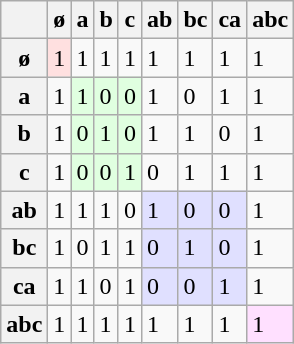<table class=wikitable>
<tr>
<th></th>
<th>ø</th>
<th>a</th>
<th>b</th>
<th>c</th>
<th>ab</th>
<th>bc</th>
<th>ca</th>
<th>abc</th>
</tr>
<tr>
<th>ø</th>
<td BGCOLOR="#ffe0e0">1</td>
<td>1</td>
<td>1</td>
<td>1</td>
<td>1</td>
<td>1</td>
<td>1</td>
<td>1</td>
</tr>
<tr>
<th>a</th>
<td>1</td>
<td BGCOLOR="#e0ffe0">1</td>
<td BGCOLOR="#e0ffe0">0</td>
<td BGCOLOR="#e0ffe0">0</td>
<td>1</td>
<td>0</td>
<td>1</td>
<td>1</td>
</tr>
<tr>
<th>b</th>
<td>1</td>
<td BGCOLOR="#e0ffe0">0</td>
<td BGCOLOR="#e0ffe0">1</td>
<td BGCOLOR="#e0ffe0">0</td>
<td>1</td>
<td>1</td>
<td>0</td>
<td>1</td>
</tr>
<tr>
<th>c</th>
<td>1</td>
<td BGCOLOR="#e0ffe0">0</td>
<td BGCOLOR="#e0ffe0">0</td>
<td BGCOLOR="#e0ffe0">1</td>
<td>0</td>
<td>1</td>
<td>1</td>
<td>1</td>
</tr>
<tr>
<th>ab</th>
<td>1</td>
<td>1</td>
<td>1</td>
<td>0</td>
<td BGCOLOR="#e0e0ff">1</td>
<td BGCOLOR="#e0e0ff">0</td>
<td BGCOLOR="#e0e0ff">0</td>
<td>1</td>
</tr>
<tr>
<th>bc</th>
<td>1</td>
<td>0</td>
<td>1</td>
<td>1</td>
<td BGCOLOR="#e0e0ff">0</td>
<td BGCOLOR="#e0e0ff">1</td>
<td BGCOLOR="#e0e0ff">0</td>
<td>1</td>
</tr>
<tr>
<th>ca</th>
<td>1</td>
<td>1</td>
<td>0</td>
<td>1</td>
<td BGCOLOR="#e0e0ff">0</td>
<td BGCOLOR="#e0e0ff">0</td>
<td BGCOLOR="#e0e0ff">1</td>
<td>1</td>
</tr>
<tr>
<th>abc</th>
<td>1</td>
<td>1</td>
<td>1</td>
<td>1</td>
<td>1</td>
<td>1</td>
<td>1</td>
<td BGCOLOR="#ffe0ff">1</td>
</tr>
</table>
